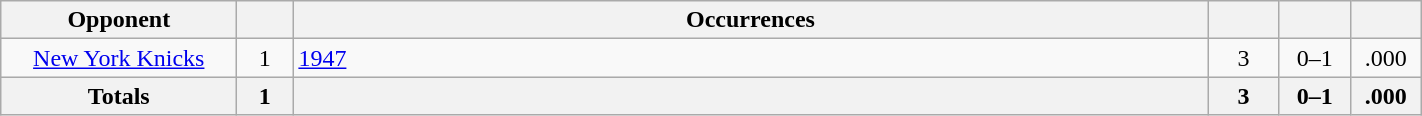<table class="wikitable sortable" style="text-align: center; width: 75%;">
<tr>
<th width="150">Opponent</th>
<th width="30"></th>
<th>Occurrences</th>
<th width="40"></th>
<th width="40"></th>
<th width="40"></th>
</tr>
<tr>
<td><a href='#'>New York Knicks</a></td>
<td>1</td>
<td align=left><a href='#'>1947</a></td>
<td>3</td>
<td>0–1</td>
<td>.000</td>
</tr>
<tr>
<th width="150">Totals</th>
<th width="30">1</th>
<th></th>
<th width="40">3</th>
<th width="40">0–1</th>
<th width="40">.000</th>
</tr>
</table>
